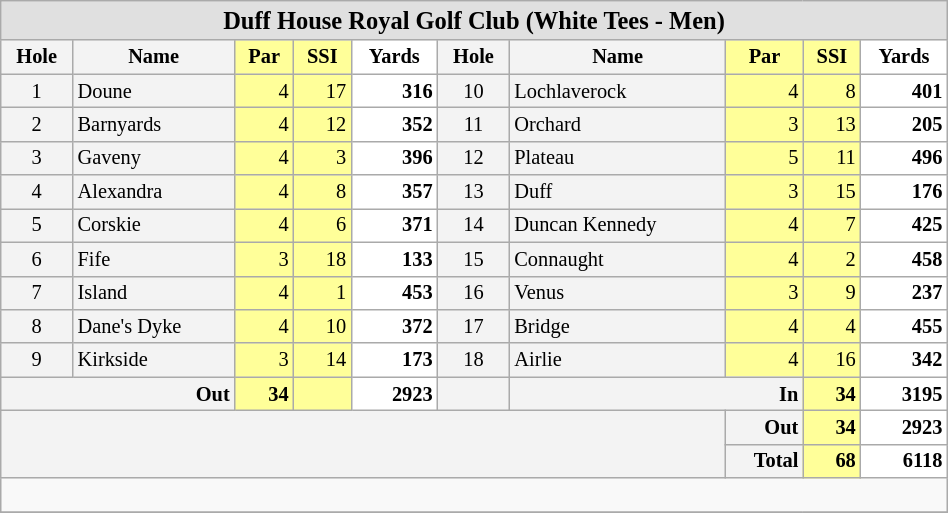<table class="wikitable" style="font-size: 85%; margin: 1em auto 1em auto; width:50%">
<tr>
<td align = "center" style="background:#E0E0E0;" colspan = "10"><strong><big>Duff House Royal Golf Club (White Tees - Men)</big></strong></td>
</tr>
<tr>
<td align = "center" style="background:#F3F3F3;"><strong>Hole</strong></td>
<td align = "center" style="background:#F3F3F3;"><strong>Name</strong></td>
<td align = "center" style="background:#FFFF99;"><strong>Par</strong></td>
<td align = "center" style="background:#FFFF99;"><strong>SSI</strong></td>
<td align = "center" style="background:#ffffff;"><strong>Yards</strong></td>
<td align = "center" style="background:#F3F3F3;"><strong>Hole</strong></td>
<td align = "center" style="background:#F3F3F3;"><strong>Name</strong></td>
<td align = "center" style="background:#FFFF99;"><strong>Par</strong></td>
<td align = "center" style="background:#FFFF99;"><strong>SSI</strong></td>
<td align = "center" style="background:#ffffff;"><strong>Yards</strong></td>
</tr>
<tr>
<td align = "center" style="background:#F3F3F3;">1</td>
<td style="background:#F3F3F3;">Doune</td>
<td align = "right" style="background:#FFFF99;">4</td>
<td align = "right" style="background:#FFFF99;">17</td>
<td align = "right" style="background:#ffffff;"><strong>316</strong></td>
<td align = "center" style="background:#F3F3F3;">10</td>
<td style="background:#F3F3F3;">Lochlaverock</td>
<td align = "right" style="background:#FFFF99;">4</td>
<td align = "right" style="background:#FFFF99;">8</td>
<td align = "right" style="background:#ffffff;"><strong>401</strong></td>
</tr>
<tr>
<td align = "center" style="background:#F3F3F3;">2</td>
<td style="background:#F3F3F3;">Barnyards</td>
<td align = "right" style="background:#FFFF99;">4</td>
<td align = "right" style="background:#FFFF99;">12</td>
<td align = "right" style="background:#ffffff;"><strong>352</strong></td>
<td align = "center" style="background:#F3F3F3;">11</td>
<td style="background:#F3F3F3;">Orchard</td>
<td align = "right" style="background:#FFFF99;">3</td>
<td align = "right" style="background:#FFFF99;">13</td>
<td align = "right" style="background:#ffffff;"><strong>205</strong></td>
</tr>
<tr>
<td align = "center" style="background:#F3F3F3;">3</td>
<td style="background:#F3F3F3;">Gaveny</td>
<td align = "right" style="background:#FFFF99;">4</td>
<td align = "right" style="background:#FFFF99;">3</td>
<td align = "right" style="background:#ffffff;"><strong>396</strong></td>
<td align = "center" style="background:#F3F3F3;">12</td>
<td style="background:#F3F3F3;">Plateau</td>
<td align = "right" style="background:#FFFF99;">5</td>
<td align = "right" style="background:#FFFF99;">11</td>
<td align = "right" style="background:#ffffff;"><strong>496</strong></td>
</tr>
<tr>
<td align = "center" style="background:#F3F3F3;">4</td>
<td style="background:#F3F3F3;">Alexandra</td>
<td align = "right" style="background:#FFFF99;">4</td>
<td align = "right" style="background:#FFFF99;">8</td>
<td align = "right" style="background:#ffffff;"><strong>357</strong></td>
<td align = "center" style="background:#F3F3F3;">13</td>
<td style="background:#F3F3F3;">Duff</td>
<td align = "right" style="background:#FFFF99;">3</td>
<td align = "right" style="background:#FFFF99;">15</td>
<td align = "right" style="background:#ffffff;"><strong>176</strong></td>
</tr>
<tr>
<td align = "center" style="background:#F3F3F3;">5</td>
<td style="background:#F3F3F3;">Corskie</td>
<td align = "right" style="background:#FFFF99;">4</td>
<td align = "right" style="background:#FFFF99;">6</td>
<td align = "right" style="background:#ffffff;"><strong>371</strong></td>
<td align = "center" style="background:#F3F3F3;">14</td>
<td style="background:#F3F3F3;">Duncan Kennedy</td>
<td align = "right" style="background:#FFFF99;">4</td>
<td align = "right" style="background:#FFFF99;">7</td>
<td align = "right" style="background:#ffffff;"><strong>425</strong></td>
</tr>
<tr>
<td align = "center" style="background:#F3F3F3;">6</td>
<td style="background:#F3F3F3;">Fife</td>
<td align = "right" style="background:#FFFF99;">3</td>
<td align = "right" style="background:#FFFF99;">18</td>
<td align = "right" style="background:#ffffff;"><strong>133</strong></td>
<td align = "center" style="background:#F3F3F3;">15</td>
<td style="background:#F3F3F3;">Connaught</td>
<td align = "right" style="background:#FFFF99;">4</td>
<td align = "right" style="background:#FFFF99;">2</td>
<td align = "right" style="background:#ffffff;"><strong>458</strong></td>
</tr>
<tr>
<td align = "center" style="background:#F3F3F3;">7</td>
<td style="background:#F3F3F3;">Island</td>
<td align = "right" style="background:#FFFF99;">4</td>
<td align = "right" style="background:#FFFF99;">1</td>
<td align = "right" style="background:#ffffff;"><strong>453</strong></td>
<td align = "center" style="background:#F3F3F3;">16</td>
<td style="background:#F3F3F3;">Venus</td>
<td align = "right" style="background:#FFFF99;">3</td>
<td align = "right" style="background:#FFFF99;">9</td>
<td align = "right" style="background:#ffffff;"><strong>237</strong></td>
</tr>
<tr>
<td align = "center" style="background:#F3F3F3;">8</td>
<td style="background:#F3F3F3;">Dane's Dyke</td>
<td align = "right" style="background:#FFFF99;">4</td>
<td align = "right" style="background:#FFFF99;">10</td>
<td align = "right" style="background:#ffffff;"><strong>372</strong></td>
<td align = "center" style="background:#F3F3F3;">17</td>
<td style="background:#F3F3F3;">Bridge</td>
<td align = "right" style="background:#FFFF99;">4</td>
<td align = "right" style="background:#FFFF99;">4</td>
<td align = "right" style="background:#ffffff;"><strong>455</strong></td>
</tr>
<tr>
<td align = "center" style="background:#F3F3F3;">9</td>
<td style="background:#F3F3F3;">Kirkside</td>
<td align = "right" style="background:#FFFF99;">3</td>
<td align = "right" style="background:#FFFF99;">14</td>
<td align = "right" style="background:#ffffff;"><strong>173</strong></td>
<td align = "center" style="background:#F3F3F3;">18</td>
<td style="background:#F3F3F3;">Airlie</td>
<td align = "right" style="background:#FFFF99;">4</td>
<td align = "right" style="background:#FFFF99;">16</td>
<td align = "right" style="background:#ffffff;"><strong>342</strong></td>
</tr>
<tr>
<td align = "right" style="background:#F3F3F3;" colspan = "2"><strong>Out</strong></td>
<td align = "right" style="background:#FFFF99;"><strong>34</strong></td>
<td align = "right" style="background:#FFFF99;"> </td>
<td align = "right" style="background:#ffffff;"><strong>2923</strong></td>
<td style="background:#F3F3F3;"> </td>
<td align = "right" style="background:#F3F3F3;" colspan = "2"><strong>In</strong></td>
<td align = "right" style="background:#FFFF99;"><strong>34</strong></td>
<td align = "right" style="background:#ffffff;"><strong>3195</strong></td>
</tr>
<tr>
<td style="background:#F3F3F3;" colspan = "7" rowspan = "2"> </td>
<td align = "right" style="background:#F3F3F3;"><strong>Out</strong></td>
<td align = "right" style="background:#FFFF99;"><strong>34</strong></td>
<td align = "right" style="background:#ffffff;"><strong>2923</strong></td>
</tr>
<tr>
<td align = "right" style="background:#F3F3F3;"><strong>Total</strong></td>
<td align = "right" style="background:#FFFF99;"><strong>68</strong></td>
<td align = "right" style="background:#ffffff;"><strong>6118</strong></td>
</tr>
<tr>
<td align = "right" colspan = "10"> </td>
</tr>
<tr>
</tr>
</table>
